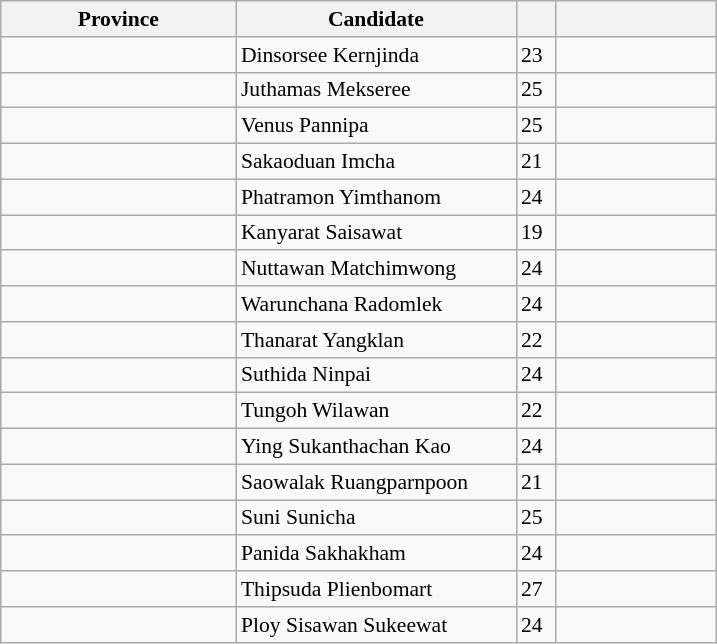<table class="wikitable sortable static-row-numbers" style="font-size: 90%">
<tr>
<th width="150"><span><strong>Province</strong></span></th>
<th width="180"><span><strong>Candidate</strong></span></th>
<th width="20"><span><strong></strong></span></th>
<th width="100"><span><strong></strong></span></th>
</tr>
<tr>
<td><strong></strong></td>
<td>Dinsorsee Kernjinda</td>
<td>23</td>
<td></td>
</tr>
<tr>
<td><strong></strong></td>
<td>Juthamas Mekseree</td>
<td>25</td>
<td></td>
</tr>
<tr>
<td><strong></strong></td>
<td>Venus Pannipa</td>
<td>25</td>
<td></td>
</tr>
<tr>
<td><strong></strong></td>
<td>Sakaoduan Imcha</td>
<td>21</td>
<td></td>
</tr>
<tr>
<td><strong></strong></td>
<td>Phatramon Yimthanom</td>
<td>24</td>
<td></td>
</tr>
<tr>
<td><strong></strong></td>
<td>Kanyarat Saisawat</td>
<td>19</td>
<td></td>
</tr>
<tr>
<td><strong></strong></td>
<td>Nuttawan Matchimwong</td>
<td>24</td>
<td></td>
</tr>
<tr>
<td><strong></strong></td>
<td>Warunchana Radomlek</td>
<td>24</td>
<td></td>
</tr>
<tr>
<td><strong></strong></td>
<td>Thanarat Yangklan</td>
<td>22</td>
<td></td>
</tr>
<tr>
<td><strong></strong></td>
<td>Suthida Ninpai</td>
<td>24</td>
<td></td>
</tr>
<tr>
<td><strong></strong></td>
<td>Tungoh Wilawan</td>
<td>22</td>
<td></td>
</tr>
<tr>
<td><strong></strong></td>
<td>Ying Sukanthachan Kao</td>
<td>24</td>
<td></td>
</tr>
<tr>
<td><strong></strong></td>
<td>Saowalak Ruangparnpoon</td>
<td>21</td>
<td></td>
</tr>
<tr>
<td><strong></strong></td>
<td>Suni Sunicha</td>
<td>25</td>
<td></td>
</tr>
<tr>
<td><strong></strong></td>
<td>Panida Sakhakham</td>
<td>24</td>
<td></td>
</tr>
<tr>
<td><strong></strong></td>
<td>Thipsuda Plienbomart</td>
<td>27</td>
<td></td>
</tr>
<tr>
<td><strong></strong></td>
<td>Ploy Sisawan Sukeewat</td>
<td>24</td>
<td></td>
</tr>
</table>
